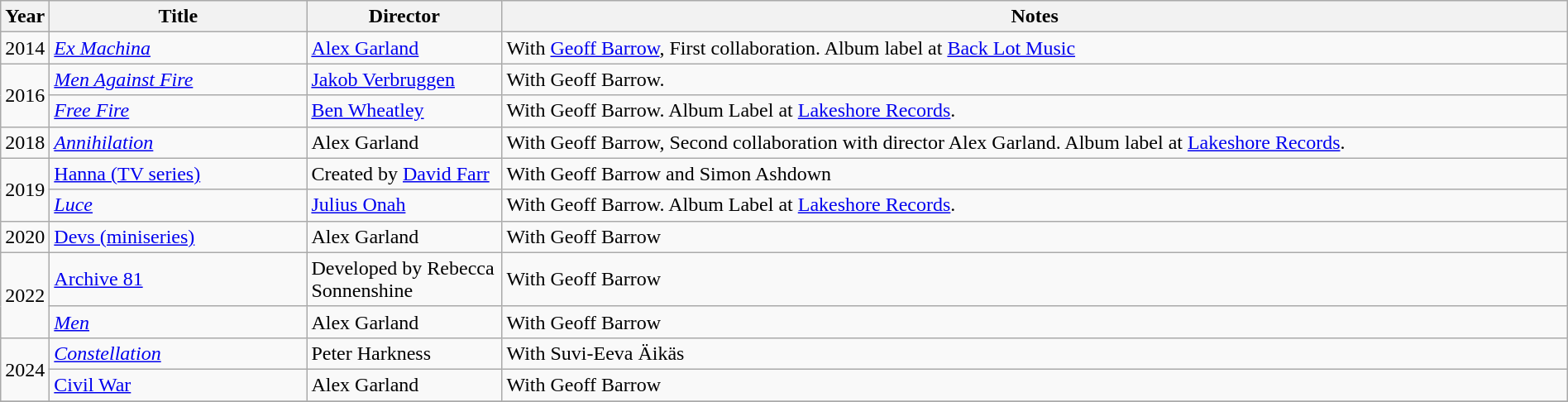<table class="wikitable sortable" width=100%>
<tr>
<th width="30">Year</th>
<th width="200">Title</th>
<th width="150">Director</th>
<th>Notes</th>
</tr>
<tr>
<td>2014</td>
<td><em><a href='#'>Ex Machina</a></em></td>
<td><a href='#'>Alex Garland</a></td>
<td>With <a href='#'>Geoff Barrow</a>, First collaboration. Album label at <a href='#'>Back Lot Music</a></td>
</tr>
<tr>
<td rowspan="2">2016</td>
<td><em><a href='#'>Men Against Fire</a></em></td>
<td><a href='#'>Jakob Verbruggen</a></td>
<td>With Geoff Barrow.</td>
</tr>
<tr>
<td><em><a href='#'>Free Fire</a></em></td>
<td><a href='#'>Ben Wheatley</a></td>
<td>With Geoff Barrow. Album Label at <a href='#'>Lakeshore Records</a>.</td>
</tr>
<tr>
<td>2018</td>
<td><em><a href='#'>Annihilation</a></em></td>
<td>Alex Garland</td>
<td>With Geoff Barrow, Second collaboration with director Alex Garland. Album label at <a href='#'>Lakeshore Records</a>.</td>
</tr>
<tr>
<td rowspan="2">2019</td>
<td><a href='#'>Hanna (TV series)</a></td>
<td>Created by <a href='#'>David Farr</a></td>
<td>With Geoff Barrow and Simon Ashdown</td>
</tr>
<tr>
<td><em><a href='#'>Luce</a></em></td>
<td><a href='#'>Julius Onah</a></td>
<td>With Geoff Barrow. Album Label at <a href='#'>Lakeshore Records</a>.</td>
</tr>
<tr>
<td>2020</td>
<td><a href='#'>Devs (miniseries)</a></td>
<td>Alex Garland</td>
<td>With Geoff Barrow</td>
</tr>
<tr>
<td rowspan="2">2022</td>
<td><a href='#'>Archive 81</a></td>
<td>Developed by Rebecca Sonnenshine</td>
<td>With Geoff Barrow</td>
</tr>
<tr>
<td><em><a href='#'>Men</a></em></td>
<td>Alex Garland</td>
<td>With Geoff Barrow</td>
</tr>
<tr>
<td rowspan="2">2024</td>
<td><em><a href='#'>Constellation</a></em></td>
<td>Peter Harkness</td>
<td>With Suvi-Eeva Äikäs</td>
</tr>
<tr>
<td><em><a href='#'></em>Civil War<em></a></em></td>
<td>Alex Garland</td>
<td>With Geoff Barrow</td>
</tr>
<tr>
</tr>
</table>
